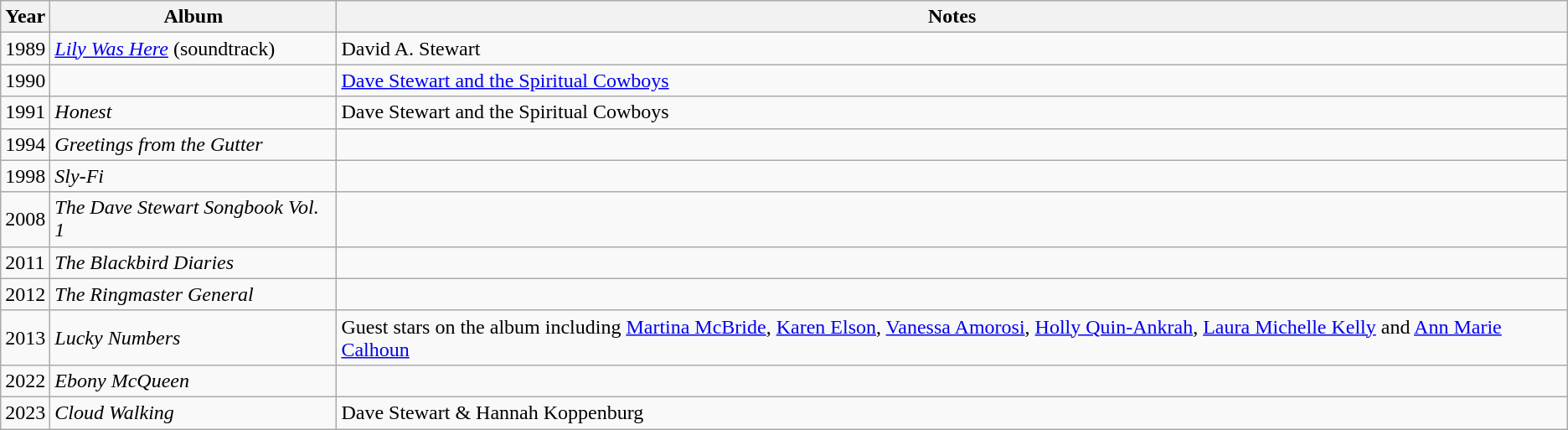<table class="wikitable">
<tr>
<th>Year</th>
<th>Album</th>
<th>Notes</th>
</tr>
<tr>
<td>1989</td>
<td><em><a href='#'>Lily Was Here</a></em> (soundtrack)</td>
<td>David A. Stewart</td>
</tr>
<tr>
<td>1990</td>
<td></td>
<td><a href='#'>Dave Stewart and the Spiritual Cowboys</a></td>
</tr>
<tr>
<td>1991</td>
<td><em>Honest</em></td>
<td>Dave Stewart and the Spiritual Cowboys</td>
</tr>
<tr>
<td>1994</td>
<td><em>Greetings from the Gutter</em></td>
<td></td>
</tr>
<tr>
<td>1998</td>
<td><em>Sly-Fi</em></td>
<td></td>
</tr>
<tr>
<td>2008</td>
<td><em>The Dave Stewart Songbook Vol. 1</em></td>
<td></td>
</tr>
<tr>
<td>2011</td>
<td><em>The Blackbird Diaries</em></td>
<td></td>
</tr>
<tr>
<td>2012</td>
<td><em>The Ringmaster General</em></td>
<td></td>
</tr>
<tr>
<td>2013</td>
<td><em>Lucky Numbers</em></td>
<td>Guest stars on the album including <a href='#'>Martina McBride</a>, <a href='#'>Karen Elson</a>, <a href='#'>Vanessa Amorosi</a>, <a href='#'>Holly Quin-Ankrah</a>, <a href='#'>Laura Michelle Kelly</a> and <a href='#'>Ann Marie Calhoun</a></td>
</tr>
<tr>
<td>2022</td>
<td><em>Ebony McQueen</em></td>
<td></td>
</tr>
<tr>
<td>2023</td>
<td><em>Cloud Walking</em></td>
<td>Dave Stewart & Hannah Koppenburg</td>
</tr>
</table>
